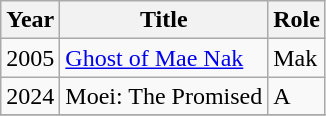<table class="wikitable">
<tr>
<th>Year</th>
<th>Title</th>
<th>Role</th>
</tr>
<tr>
<td>2005</td>
<td><a href='#'>Ghost of Mae Nak</a></td>
<td>Mak</td>
</tr>
<tr>
<td>2024</td>
<td>Moei: The Promised</td>
<td>A</td>
</tr>
<tr>
</tr>
</table>
